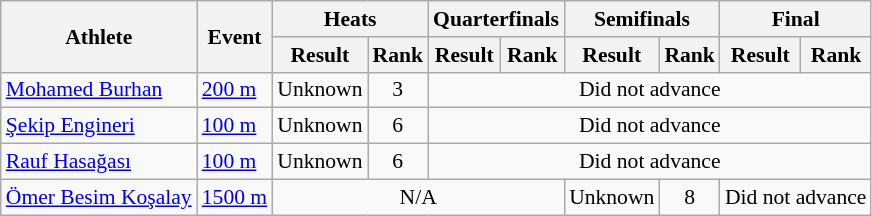<table class=wikitable style="font-size:90%">
<tr>
<th rowspan=2>Athlete</th>
<th rowspan=2>Event</th>
<th colspan=2>Heats</th>
<th colspan=2>Quarterfinals</th>
<th colspan=2>Semifinals</th>
<th colspan=2>Final</th>
</tr>
<tr>
<th>Result</th>
<th>Rank</th>
<th>Result</th>
<th>Rank</th>
<th>Result</th>
<th>Rank</th>
<th>Result</th>
<th>Rank</th>
</tr>
<tr>
<td><a href='#'>Mohamed Burhan</a></td>
<td><a href='#'>200 m</a></td>
<td align=center>Unknown</td>
<td align=center>3</td>
<td align=center colspan=6>Did not advance</td>
</tr>
<tr>
<td><a href='#'>Şekip Engineri</a></td>
<td><a href='#'>100 m</a></td>
<td align=center>Unknown</td>
<td align=center>6</td>
<td align=center colspan=6>Did not advance</td>
</tr>
<tr>
<td><a href='#'>Rauf Hasağası</a></td>
<td><a href='#'>100 m</a></td>
<td align=center>Unknown</td>
<td align=center>6</td>
<td align=center colspan=6>Did not advance</td>
</tr>
<tr>
<td><a href='#'>Ömer Besim Koşalay</a></td>
<td><a href='#'>1500 m</a></td>
<td align=center colspan=4>N/A</td>
<td align=center>Unknown</td>
<td align=center>8</td>
<td align=center colspan=2>Did not advance</td>
</tr>
</table>
